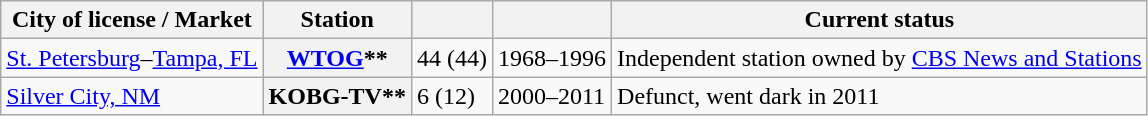<table class="wikitable">
<tr>
<th scope="col">City of license / Market</th>
<th scope="col">Station</th>
<th scope="col"></th>
<th scope="col"></th>
<th scope="col">Current status</th>
</tr>
<tr>
<td><a href='#'>St. Petersburg</a>–<a href='#'>Tampa, FL</a></td>
<th><a href='#'>WTOG</a>**</th>
<td>44 (44)</td>
<td>1968–1996</td>
<td>Independent station owned by <a href='#'>CBS News and Stations</a></td>
</tr>
<tr>
<td><a href='#'>Silver City, NM</a></td>
<th>KOBG-TV**</th>
<td>6 (12)</td>
<td>2000–2011</td>
<td>Defunct, went dark in 2011</td>
</tr>
</table>
